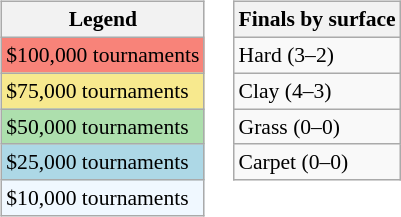<table>
<tr valign=top>
<td><br><table class="wikitable" style=font-size:90%>
<tr>
<th>Legend</th>
</tr>
<tr style="background:#f88379;">
<td>$100,000 tournaments</td>
</tr>
<tr style="background:#f7e98e;">
<td>$75,000 tournaments</td>
</tr>
<tr style="background:#addfad;">
<td>$50,000 tournaments</td>
</tr>
<tr style="background:lightblue;">
<td>$25,000 tournaments</td>
</tr>
<tr style="background:#f0f8ff;">
<td>$10,000 tournaments</td>
</tr>
</table>
</td>
<td><br><table class="wikitable" style=font-size:90%>
<tr>
<th>Finals by surface</th>
</tr>
<tr>
<td>Hard (3–2)</td>
</tr>
<tr>
<td>Clay (4–3)</td>
</tr>
<tr>
<td>Grass (0–0)</td>
</tr>
<tr>
<td>Carpet (0–0)</td>
</tr>
</table>
</td>
</tr>
</table>
